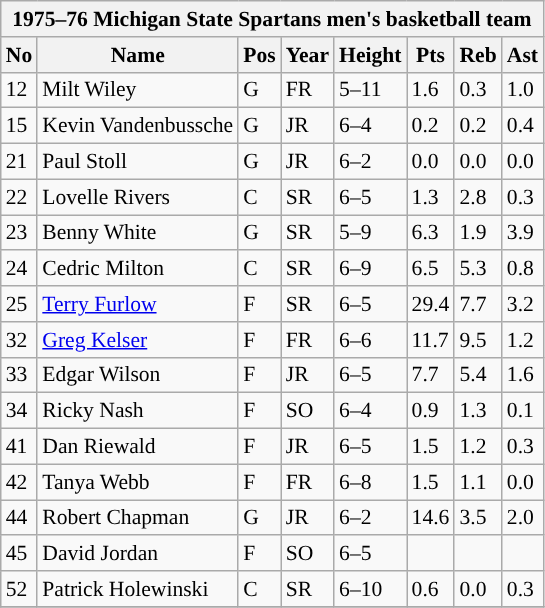<table class="wikitable sortable" style="font-size: 90%" |->
<tr>
<th colspan=9 style=>1975–76 Michigan State Spartans men's basketball team</th>
</tr>
<tr>
<th style="background:#">No</th>
<th style="background:#">Name</th>
<th style="background:#">Pos</th>
<th style="background:#">Year</th>
<th style="background:#">Height</th>
<th style="background:#">Pts</th>
<th style="background:#">Reb</th>
<th style="background:#">Ast</th>
</tr>
<tr>
<td>12</td>
<td>Milt Wiley</td>
<td>G</td>
<td>FR</td>
<td>5–11</td>
<td>1.6</td>
<td>0.3</td>
<td>1.0</td>
</tr>
<tr>
<td>15</td>
<td>Kevin Vandenbussche</td>
<td>G</td>
<td>JR</td>
<td>6–4</td>
<td>0.2</td>
<td>0.2</td>
<td>0.4</td>
</tr>
<tr>
<td>21</td>
<td>Paul Stoll</td>
<td>G</td>
<td>JR</td>
<td>6–2</td>
<td>0.0</td>
<td>0.0</td>
<td>0.0</td>
</tr>
<tr>
<td>22</td>
<td>Lovelle Rivers</td>
<td>C</td>
<td>SR</td>
<td>6–5</td>
<td>1.3</td>
<td>2.8</td>
<td>0.3</td>
</tr>
<tr>
<td>23</td>
<td>Benny White</td>
<td>G</td>
<td>SR</td>
<td>5–9</td>
<td>6.3</td>
<td>1.9</td>
<td>3.9</td>
</tr>
<tr>
<td>24</td>
<td>Cedric Milton</td>
<td>C</td>
<td>SR</td>
<td>6–9</td>
<td>6.5</td>
<td>5.3</td>
<td>0.8</td>
</tr>
<tr>
<td>25</td>
<td><a href='#'>Terry Furlow</a></td>
<td>F</td>
<td>SR</td>
<td>6–5</td>
<td>29.4</td>
<td>7.7</td>
<td>3.2</td>
</tr>
<tr>
<td>32</td>
<td><a href='#'>Greg Kelser</a></td>
<td>F</td>
<td>FR</td>
<td>6–6</td>
<td>11.7</td>
<td>9.5</td>
<td>1.2</td>
</tr>
<tr>
<td>33</td>
<td>Edgar Wilson</td>
<td>F</td>
<td>JR</td>
<td>6–5</td>
<td>7.7</td>
<td>5.4</td>
<td>1.6</td>
</tr>
<tr>
<td>34</td>
<td>Ricky Nash</td>
<td>F</td>
<td>SO</td>
<td>6–4</td>
<td>0.9</td>
<td>1.3</td>
<td>0.1</td>
</tr>
<tr>
<td>41</td>
<td>Dan Riewald</td>
<td>F</td>
<td>JR</td>
<td>6–5</td>
<td>1.5</td>
<td>1.2</td>
<td>0.3</td>
</tr>
<tr>
<td>42</td>
<td>Tanya Webb</td>
<td>F</td>
<td>FR</td>
<td>6–8</td>
<td>1.5</td>
<td>1.1</td>
<td>0.0</td>
</tr>
<tr>
<td>44</td>
<td>Robert Chapman</td>
<td>G</td>
<td>JR</td>
<td>6–2</td>
<td>14.6</td>
<td>3.5</td>
<td>2.0</td>
</tr>
<tr>
<td>45</td>
<td>David Jordan</td>
<td>F</td>
<td>SO</td>
<td>6–5</td>
<td></td>
<td></td>
<td></td>
</tr>
<tr>
<td>52</td>
<td>Patrick Holewinski</td>
<td>C</td>
<td>SR</td>
<td>6–10</td>
<td>0.6</td>
<td>0.0</td>
<td>0.3</td>
</tr>
<tr>
</tr>
</table>
